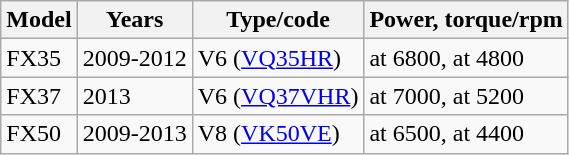<table class="wikitable">
<tr>
<th>Model</th>
<th>Years</th>
<th>Type/code</th>
<th>Power, torque/rpm</th>
</tr>
<tr>
<td>FX35</td>
<td>2009-2012</td>
<td> V6 (<a href='#'>VQ35HR</a>)</td>
<td> at 6800,  at 4800</td>
</tr>
<tr>
<td>FX37</td>
<td>2013</td>
<td> V6 (<a href='#'>VQ37VHR</a>)</td>
<td> at 7000,  at 5200</td>
</tr>
<tr>
<td>FX50</td>
<td>2009-2013</td>
<td> V8 (<a href='#'>VK50VE</a>)</td>
<td> at 6500,  at 4400</td>
</tr>
</table>
